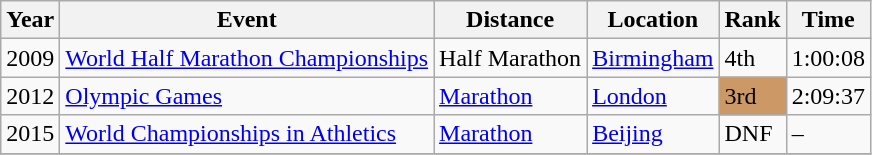<table class="wikitable plainrowheaders sortable">
<tr>
<th scope="col">Year</th>
<th scope="col">Event</th>
<th scope="col">Distance</th>
<th scope="col">Location</th>
<th scope="col">Rank</th>
<th scope="col">Time</th>
</tr>
<tr>
<td>2009</td>
<td><a href='#'>World Half Marathon Championships</a></td>
<td>Half Marathon</td>
<td><a href='#'>Birmingham</a></td>
<td>4th</td>
<td>1:00:08</td>
</tr>
<tr>
<td>2012</td>
<td><a href='#'>Olympic Games</a></td>
<td><a href='#'>Marathon</a></td>
<td><a href='#'>London</a></td>
<td bgcolor=cc9966>3rd</td>
<td>2:09:37</td>
</tr>
<tr>
<td>2015</td>
<td><a href='#'>World Championships in Athletics</a></td>
<td><a href='#'>Marathon</a></td>
<td><a href='#'>Beijing</a></td>
<td>DNF</td>
<td>–</td>
</tr>
<tr>
</tr>
</table>
